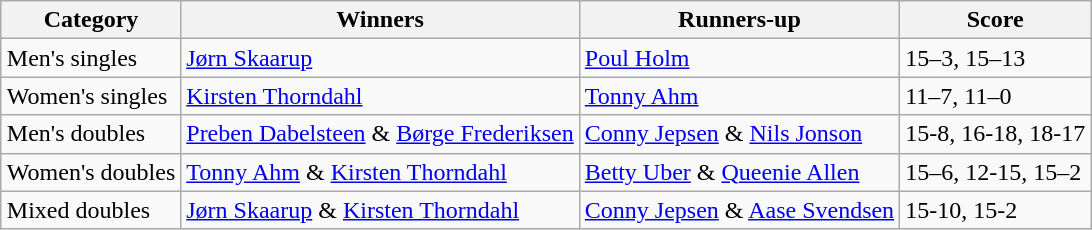<table class=wikitable style="margin:auto;">
<tr>
<th>Category</th>
<th>Winners</th>
<th>Runners-up</th>
<th>Score</th>
</tr>
<tr>
<td>Men's singles</td>
<td> <a href='#'>Jørn Skaarup</a></td>
<td> <a href='#'>Poul Holm</a></td>
<td>15–3, 15–13</td>
</tr>
<tr>
<td>Women's singles</td>
<td> <a href='#'>Kirsten Thorndahl</a></td>
<td> <a href='#'>Tonny Ahm</a></td>
<td>11–7, 11–0</td>
</tr>
<tr>
<td>Men's doubles</td>
<td> <a href='#'>Preben Dabelsteen</a> & <a href='#'>Børge Frederiksen</a></td>
<td> <a href='#'>Conny Jepsen</a> & <a href='#'>Nils Jonson</a></td>
<td>15-8, 16-18, 18-17</td>
</tr>
<tr>
<td>Women's doubles</td>
<td> <a href='#'>Tonny Ahm</a> & <a href='#'>Kirsten Thorndahl</a></td>
<td> <a href='#'>Betty Uber</a> & <a href='#'>Queenie Allen</a></td>
<td>15–6, 12-15, 15–2</td>
</tr>
<tr>
<td>Mixed doubles</td>
<td> <a href='#'>Jørn Skaarup</a> & <a href='#'>Kirsten Thorndahl</a></td>
<td> <a href='#'>Conny Jepsen</a> &  <a href='#'>Aase Svendsen</a></td>
<td>15-10, 15-2</td>
</tr>
</table>
